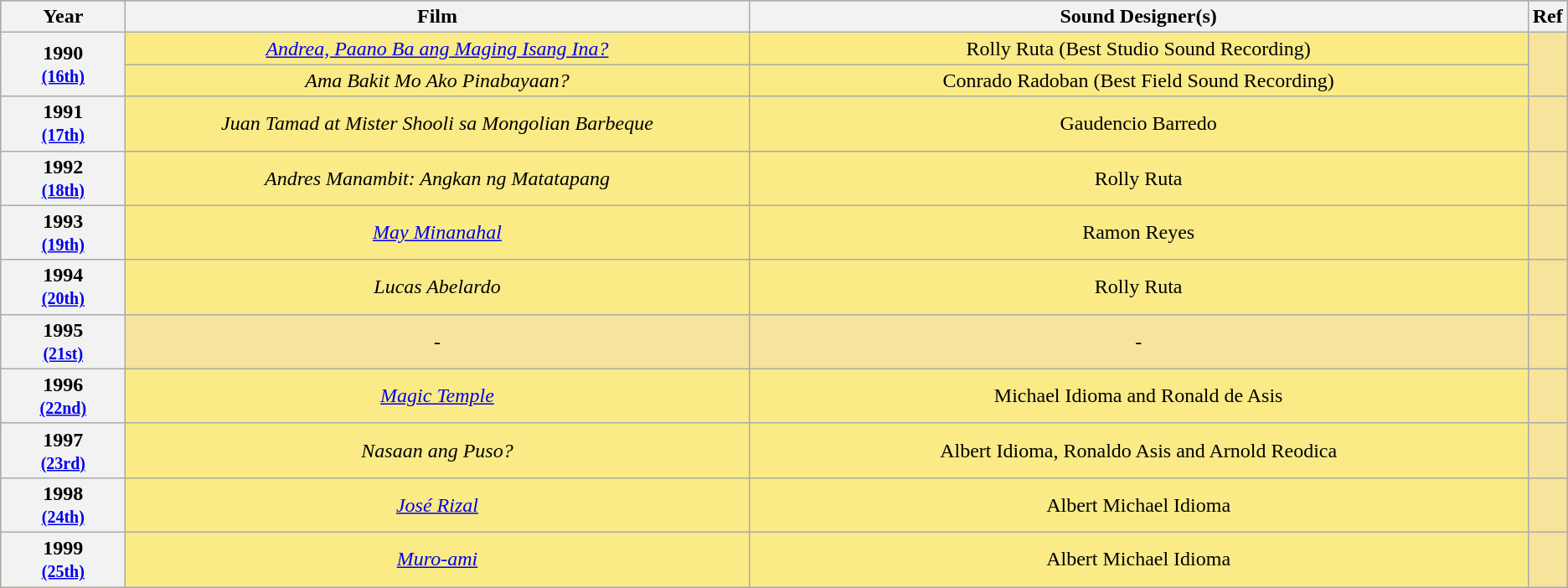<table class="wikitable" rowspan=2 style="text-align: center; background: #f6e39c">
<tr style="background:#bebebe;">
<th scope="col" style="width:8%;">Year</th>
<th scope="col" style="width:40%;">Film</th>
<th scope="col" style="width:50%;">Sound Designer(s)</th>
<th scope="col" style="width:2%;">Ref</th>
</tr>
<tr>
<th scope="row" style="text-align:center" rowspan=2>1990 <br><small><a href='#'>(16th)</a> </small></th>
<td style="background:#FAEB86"><em><a href='#'>Andrea, Paano Ba ang Maging Isang Ina?</a></em></td>
<td style="background:#FAEB86">Rolly Ruta (Best Studio Sound Recording)</td>
<td rowspan=2></td>
</tr>
<tr>
<td style="background:#FAEB86"><em>Ama Bakit Mo Ako Pinabayaan?</em></td>
<td style="background:#FAEB86">Conrado Radoban (Best Field Sound Recording)</td>
</tr>
<tr>
<th scope="row" style="text-align:center">1991 <br><small><a href='#'>(17th)</a> </small></th>
<td style="background:#FAEB86"><em>Juan Tamad at Mister Shooli sa Mongolian Barbeque</em></td>
<td style="background:#FAEB86">Gaudencio Barredo</td>
<td></td>
</tr>
<tr>
<th scope="row" style="text-align:center">1992 <br><small><a href='#'>(18th)</a> </small></th>
<td style="background:#FAEB86"><em>Andres Manambit: Angkan ng Matatapang</em></td>
<td style="background:#FAEB86">Rolly Ruta</td>
<td></td>
</tr>
<tr>
<th scope="row" style="text-align:center">1993 <br><small><a href='#'>(19th)</a> </small></th>
<td style="background:#FAEB86"><em><a href='#'>May Minanahal</a></em></td>
<td style="background:#FAEB86">Ramon Reyes</td>
<td></td>
</tr>
<tr>
<th scope="row" style="text-align:center">1994 <br><small><a href='#'>(20th)</a> </small></th>
<td style="background:#FAEB86"><em>Lucas Abelardo</em></td>
<td style="background:#FAEB86">Rolly Ruta</td>
<td></td>
</tr>
<tr>
<th scope="row" style="text-align:center">1995 <br><small><a href='#'>(21st)</a> </small></th>
<td>-</td>
<td>-</td>
<td></td>
</tr>
<tr>
<th scope="row" style="text-align:center">1996 <br><small><a href='#'>(22nd)</a> </small></th>
<td style="background:#FAEB86"><em><a href='#'>Magic Temple</a></em></td>
<td style="background:#FAEB86">Michael Idioma and Ronald de Asis</td>
<td></td>
</tr>
<tr>
<th scope="row" style="text-align:center">1997 <br><small><a href='#'>(23rd)</a> </small></th>
<td style="background:#FAEB86"><em>Nasaan ang Puso?</em></td>
<td style="background:#FAEB86">Albert Idioma, Ronaldo Asis and Arnold Reodica</td>
<td></td>
</tr>
<tr>
<th scope="row" style="text-align:center">1998 <br><small><a href='#'>(24th)</a> </small></th>
<td style="background:#FAEB86"><em><a href='#'>José Rizal</a></em></td>
<td style="background:#FAEB86">Albert Michael Idioma</td>
<td></td>
</tr>
<tr>
<th scope="row" style="text-align:center">1999 <br><small><a href='#'>(25th)</a> </small></th>
<td style="background:#FAEB86"><em><a href='#'>Muro-ami</a></em></td>
<td style="background:#FAEB86">Albert Michael Idioma</td>
<td></td>
</tr>
</table>
